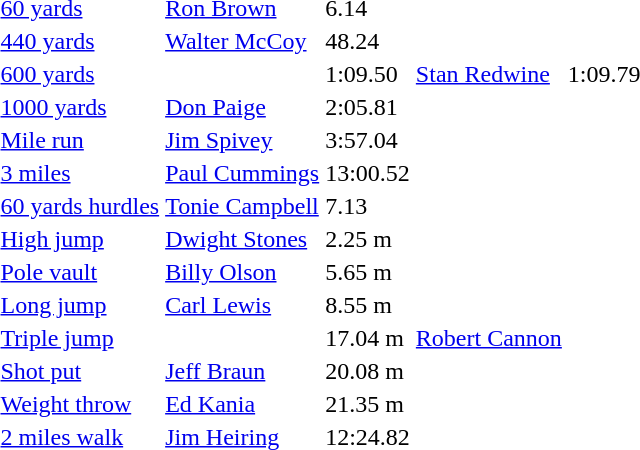<table>
<tr>
<td><a href='#'>60 yards</a></td>
<td><a href='#'>Ron Brown</a></td>
<td>6.14</td>
<td></td>
<td></td>
<td></td>
<td></td>
</tr>
<tr>
<td><a href='#'>440 yards</a></td>
<td><a href='#'>Walter McCoy</a></td>
<td>48.24</td>
<td></td>
<td></td>
<td></td>
<td></td>
</tr>
<tr>
<td><a href='#'>600 yards</a></td>
<td></td>
<td>1:09.50</td>
<td><a href='#'>Stan Redwine</a></td>
<td>1:09.79</td>
<td></td>
<td></td>
</tr>
<tr>
<td><a href='#'>1000 yards</a></td>
<td><a href='#'>Don Paige</a></td>
<td>2:05.81</td>
<td></td>
<td></td>
<td></td>
<td></td>
</tr>
<tr>
<td><a href='#'>Mile run</a></td>
<td><a href='#'>Jim Spivey</a></td>
<td>3:57.04</td>
<td></td>
<td></td>
<td></td>
<td></td>
</tr>
<tr>
<td><a href='#'>3 miles</a></td>
<td><a href='#'>Paul Cummings</a></td>
<td>13:00.52</td>
<td></td>
<td></td>
<td></td>
<td></td>
</tr>
<tr>
<td><a href='#'>60 yards hurdles</a></td>
<td><a href='#'>Tonie Campbell</a></td>
<td>7.13</td>
<td></td>
<td></td>
<td></td>
<td></td>
</tr>
<tr>
<td><a href='#'>High jump</a></td>
<td><a href='#'>Dwight Stones</a></td>
<td>2.25 m</td>
<td></td>
<td></td>
<td></td>
<td></td>
</tr>
<tr>
<td><a href='#'>Pole vault</a></td>
<td><a href='#'>Billy Olson</a></td>
<td>5.65 m</td>
<td></td>
<td></td>
<td></td>
<td></td>
</tr>
<tr>
<td><a href='#'>Long jump</a></td>
<td><a href='#'>Carl Lewis</a></td>
<td>8.55 m</td>
<td></td>
<td></td>
<td></td>
<td></td>
</tr>
<tr>
<td><a href='#'>Triple jump</a></td>
<td></td>
<td>17.04 m</td>
<td><a href='#'>Robert Cannon</a></td>
<td></td>
<td></td>
<td></td>
</tr>
<tr>
<td><a href='#'>Shot put</a></td>
<td><a href='#'>Jeff Braun</a></td>
<td>20.08 m</td>
<td></td>
<td></td>
<td></td>
<td></td>
</tr>
<tr>
<td><a href='#'>Weight throw</a></td>
<td><a href='#'>Ed Kania</a></td>
<td>21.35 m</td>
<td></td>
<td></td>
<td></td>
<td></td>
</tr>
<tr>
<td><a href='#'>2 miles walk</a></td>
<td><a href='#'>Jim Heiring</a></td>
<td>12:24.82</td>
<td></td>
<td></td>
<td></td>
<td></td>
</tr>
</table>
